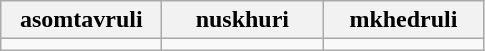<table class="wikitable" style="width:100">
<tr>
<th width="100">asomtavruli</th>
<th width="100">nuskhuri</th>
<th width="100">mkhedruli</th>
</tr>
<tr>
<td align="center"></td>
<td align="center"></td>
<td align="center"></td>
</tr>
</table>
